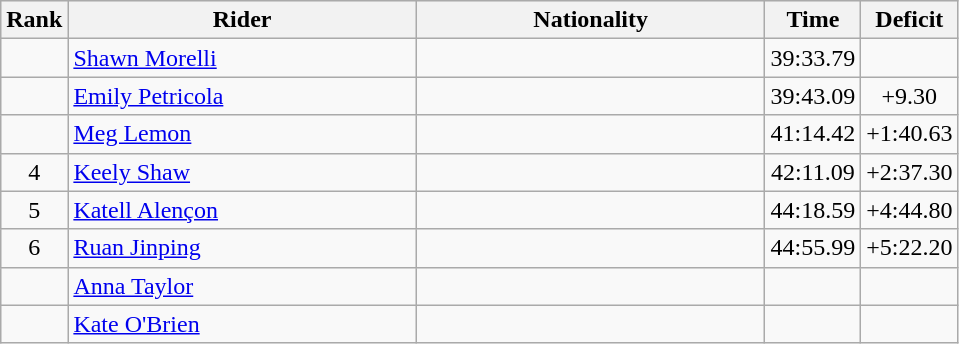<table class="wikitable sortable" style="text-align:center">
<tr style="background:#efefef;">
<th width="30">Rank</th>
<th width="225">Rider</th>
<th width="225">Nationality</th>
<th width="55">Time</th>
<th width="55">Deficit</th>
</tr>
<tr>
<td></td>
<td align="left"><a href='#'>Shawn Morelli</a></td>
<td align="left"></td>
<td>39:33.79</td>
<td></td>
</tr>
<tr>
<td></td>
<td align="left"><a href='#'>Emily Petricola</a></td>
<td align="left"></td>
<td>39:43.09</td>
<td>+9.30</td>
</tr>
<tr>
<td></td>
<td align="left"><a href='#'>Meg Lemon</a></td>
<td align="left"></td>
<td>41:14.42</td>
<td>+1:40.63</td>
</tr>
<tr>
<td>4</td>
<td align="left"><a href='#'>Keely Shaw</a></td>
<td align="left"></td>
<td>42:11.09</td>
<td>+2:37.30</td>
</tr>
<tr>
<td>5</td>
<td align="left"><a href='#'>Katell Alençon</a></td>
<td align="left"></td>
<td>44:18.59</td>
<td>+4:44.80</td>
</tr>
<tr>
<td>6</td>
<td align="left"><a href='#'>Ruan Jinping</a></td>
<td align="left"></td>
<td>44:55.99</td>
<td>+5:22.20</td>
</tr>
<tr>
<td></td>
<td align="left"><a href='#'>Anna Taylor</a></td>
<td align="left"></td>
<td></td>
<td></td>
</tr>
<tr>
<td></td>
<td align="left"><a href='#'>Kate O'Brien</a></td>
<td align="left"></td>
<td></td>
<td></td>
</tr>
</table>
